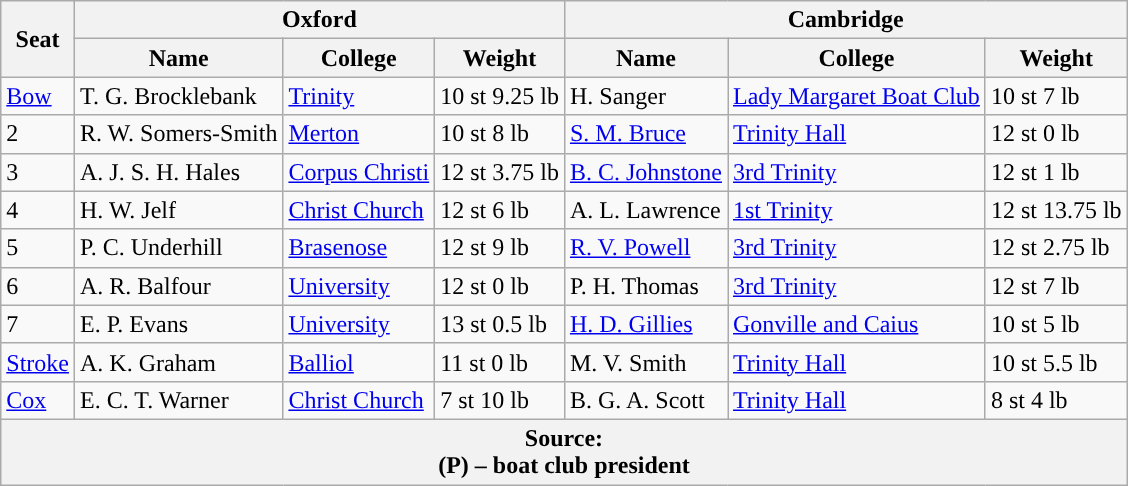<table class="wikitable">
<tr>
<th rowspan="2" scope="col">Seat</th>
<th colspan="3" scope="col">Oxford <br> </th>
<th colspan="3" scope="col">Cambridge <br> </th>
</tr>
<tr>
<th>Name</th>
<th>College</th>
<th>Weight</th>
<th>Name</th>
<th>College</th>
<th>Weight</th>
</tr>
<tr>
<td><a href='#'>Bow</a></td>
<td>T. G. Brocklebank</td>
<td><a href='#'>Trinity</a></td>
<td>10 st 9.25 lb</td>
<td>H. Sanger</td>
<td><a href='#'>Lady Margaret Boat Club</a></td>
<td>10 st 7 lb</td>
</tr>
<tr>
<td>2</td>
<td>R. W. Somers-Smith</td>
<td><a href='#'>Merton</a></td>
<td>10 st 8 lb</td>
<td><a href='#'>S. M. Bruce</a></td>
<td><a href='#'>Trinity Hall</a></td>
<td>12 st 0 lb</td>
</tr>
<tr>
<td>3</td>
<td>A. J. S. H. Hales</td>
<td><a href='#'>Corpus Christi</a></td>
<td>12 st 3.75 lb</td>
<td><a href='#'>B. C. Johnstone</a></td>
<td><a href='#'>3rd Trinity</a></td>
<td>12 st 1 lb</td>
</tr>
<tr>
<td>4</td>
<td>H. W. Jelf</td>
<td><a href='#'>Christ Church</a></td>
<td>12 st 6 lb</td>
<td>A. L. Lawrence</td>
<td><a href='#'>1st Trinity</a></td>
<td>12 st 13.75 lb</td>
</tr>
<tr>
<td>5</td>
<td>P. C. Underhill</td>
<td><a href='#'>Brasenose</a></td>
<td>12 st 9 lb</td>
<td><a href='#'>R. V. Powell</a></td>
<td><a href='#'>3rd Trinity</a></td>
<td>12 st 2.75 lb</td>
</tr>
<tr>
<td>6</td>
<td>A. R. Balfour</td>
<td><a href='#'>University</a></td>
<td>12 st 0 lb</td>
<td>P. H. Thomas</td>
<td><a href='#'>3rd Trinity</a></td>
<td>12 st 7 lb</td>
</tr>
<tr>
<td>7</td>
<td>E. P. Evans</td>
<td><a href='#'>University</a></td>
<td>13 st 0.5 lb</td>
<td><a href='#'>H. D. Gillies</a></td>
<td><a href='#'>Gonville and Caius</a></td>
<td>10 st 5 lb</td>
</tr>
<tr>
<td><a href='#'>Stroke</a></td>
<td>A. K. Graham</td>
<td><a href='#'>Balliol</a></td>
<td>11 st 0 lb</td>
<td>M. V. Smith</td>
<td><a href='#'>Trinity Hall</a></td>
<td>10 st 5.5 lb</td>
</tr>
<tr>
<td><a href='#'>Cox</a></td>
<td>E. C. T. Warner</td>
<td><a href='#'>Christ Church</a></td>
<td>7 st 10 lb</td>
<td>B. G. A. Scott</td>
<td><a href='#'>Trinity Hall</a></td>
<td>8 st 4 lb</td>
</tr>
<tr>
<th colspan="7">Source:<br>(P) – boat club president</th>
</tr>
</table>
